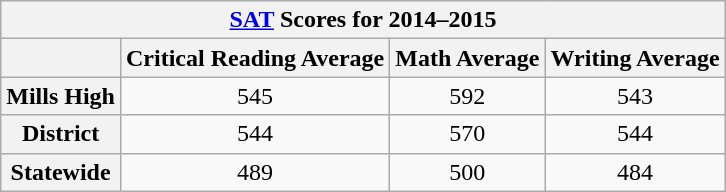<table class="wikitable" style="text-align:center">
<tr>
<th colspan="4"><a href='#'>SAT</a> Scores for 2014–2015 </th>
</tr>
<tr>
<th></th>
<th>Critical Reading Average</th>
<th>Math Average</th>
<th>Writing Average</th>
</tr>
<tr>
<th>Mills High</th>
<td>545</td>
<td>592</td>
<td>543</td>
</tr>
<tr>
<th>District</th>
<td>544</td>
<td>570</td>
<td>544</td>
</tr>
<tr>
<th>Statewide</th>
<td>489</td>
<td>500</td>
<td>484</td>
</tr>
</table>
